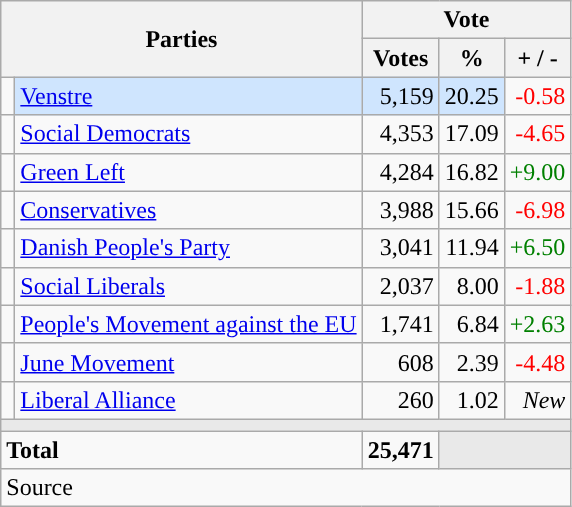<table class="wikitable" style="text-align:right;">
<tr>
<th style="text-align:centre;" rowspan="2" colspan="2" width="225">Parties</th>
<th colspan="3">Vote</th>
</tr>
<tr>
<th width="15">Votes</th>
<th width="15">%</th>
<th width="15">+ / -</th>
</tr>
<tr>
<td width="2" style="color:inherit;background:"></td>
<td bgcolor=#cfe5fe   align="left"><a href='#'>Venstre</a></td>
<td bgcolor=#cfe5fe>5,159</td>
<td bgcolor=#cfe5fe>20.25</td>
<td style=color:red;>-0.58</td>
</tr>
<tr>
<td width="2" style="color:inherit;background:"></td>
<td align="left"><a href='#'>Social Democrats</a></td>
<td>4,353</td>
<td>17.09</td>
<td style=color:red;>-4.65</td>
</tr>
<tr>
<td width="2" style="color:inherit;background:"></td>
<td align="left"><a href='#'>Green Left</a></td>
<td>4,284</td>
<td>16.82</td>
<td style=color:green;>+9.00</td>
</tr>
<tr>
<td width="2" style="color:inherit;background:"></td>
<td align="left"><a href='#'>Conservatives</a></td>
<td>3,988</td>
<td>15.66</td>
<td style=color:red;>-6.98</td>
</tr>
<tr>
<td width="2" style="color:inherit;background:"></td>
<td align="left"><a href='#'>Danish People's Party</a></td>
<td>3,041</td>
<td>11.94</td>
<td style=color:green;>+6.50</td>
</tr>
<tr>
<td width="2" style="color:inherit;background:"></td>
<td align="left"><a href='#'>Social Liberals</a></td>
<td>2,037</td>
<td>8.00</td>
<td style=color:red;>-1.88</td>
</tr>
<tr>
<td width="2" style="color:inherit;background:"></td>
<td align="left"><a href='#'>People's Movement against the EU</a></td>
<td>1,741</td>
<td>6.84</td>
<td style=color:green;>+2.63</td>
</tr>
<tr>
<td width="2" style="color:inherit;background:"></td>
<td align="left"><a href='#'>June Movement</a></td>
<td>608</td>
<td>2.39</td>
<td style=color:red;>-4.48</td>
</tr>
<tr>
<td width="2" style="color:inherit;background:"></td>
<td align="left"><a href='#'>Liberal Alliance</a></td>
<td>260</td>
<td>1.02</td>
<td><em>New</em></td>
</tr>
<tr>
<td colspan="7" bgcolor="#E9E9E9"></td>
</tr>
<tr>
<td align="left" colspan="2"><strong>Total</strong></td>
<td><strong>25,471</strong></td>
<td bgcolor="#E9E9E9" colspan="2"></td>
</tr>
<tr>
<td align="left" colspan="6">Source</td>
</tr>
</table>
